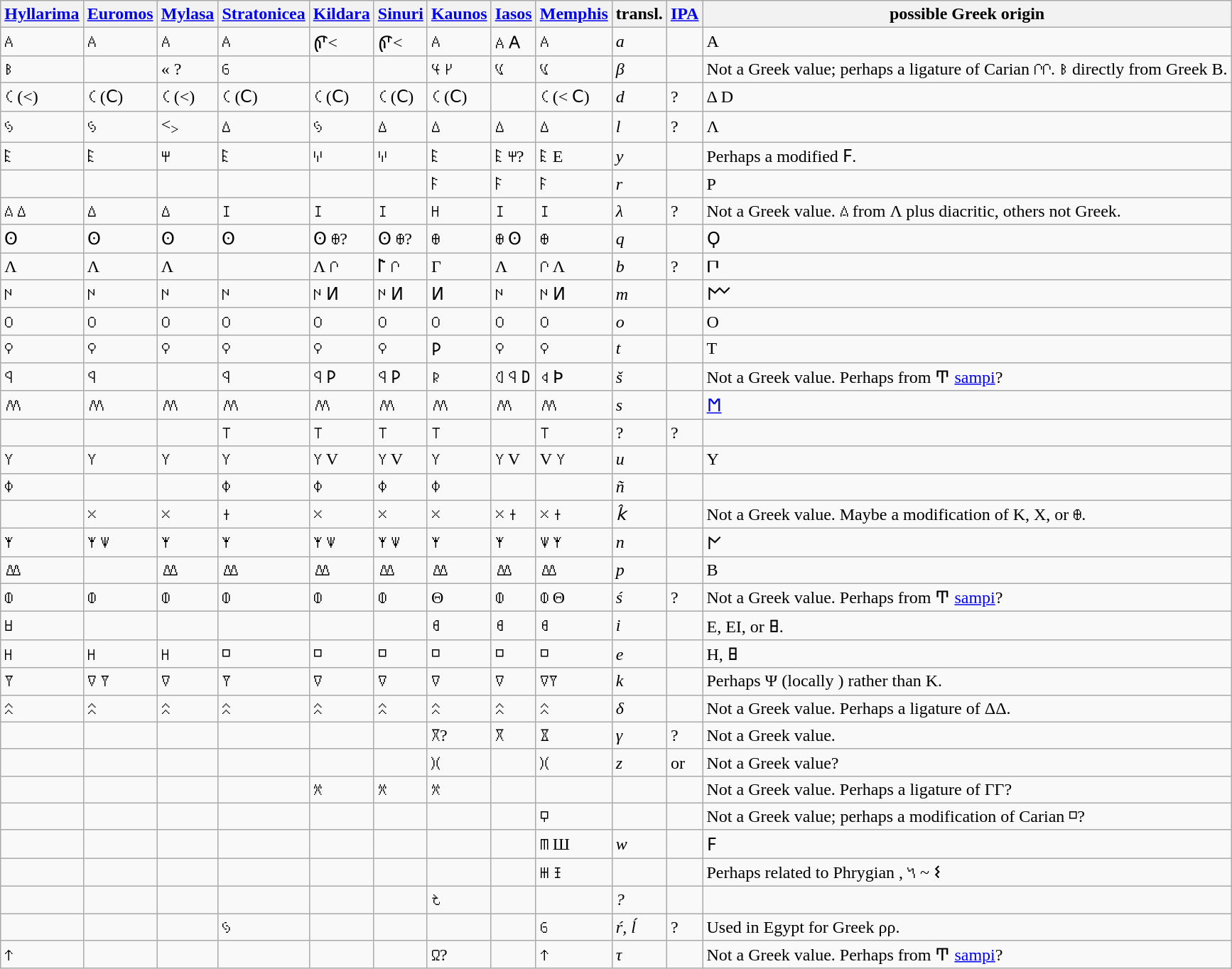<table class=wikitable>
<tr>
<th><a href='#'>Hyllarima</a></th>
<th><a href='#'>Euromos</a></th>
<th><a href='#'>Mylasa</a></th>
<th><a href='#'>Stratonicea</a></th>
<th><a href='#'>Kildara</a></th>
<th><a href='#'>Sinuri</a></th>
<th><a href='#'>Kaunos</a></th>
<th><a href='#'>Iasos</a></th>
<th><a href='#'>Memphis</a></th>
<th>transl.</th>
<th><a href='#'>IPA</a></th>
<th>possible Greek origin</th>
</tr>
<tr>
<td>𐊠</td>
<td>𐊠</td>
<td>𐊠</td>
<td>𐊠</td>
<td style="transform: scale(-1, 1); text-align: right;">>Ϡ</td>
<td style="transform: scale(-1, 1); text-align: right;">>Ϡ</td>
<td>𐊠</td>
<td>𐊠 𐌀</td>
<td>𐊠</td>
<td><em>a</em></td>
<td></td>
<td>Α</td>
</tr>
<tr>
<td>𐊡</td>
<td></td>
<td>« ?</td>
<td>𐋉</td>
<td></td>
<td></td>
<td>𐋌 𐋍</td>
<td style="transform: scale(-1, 1); text-align: right;">𐋊</td>
<td style="transform: scale(-1, 1); text-align: right;">𐋊</td>
<td><em>β</em></td>
<td></td>
<td>Not a Greek value; perhaps a ligature of Carian 𐊬𐊬. 𐊡 directly from Greek Β.</td>
</tr>
<tr>
<td>𐊢 (<)</td>
<td>𐊢 (Ϲ)</td>
<td>𐊢 (<)</td>
<td>𐊢 (Ϲ)</td>
<td>𐊢 (Ϲ)</td>
<td>𐊢 (Ϲ)</td>
<td>𐊢 (Ϲ)</td>
<td></td>
<td>𐊢 (< Ϲ)</td>
<td><em>d</em></td>
<td>?</td>
<td>Δ D</td>
</tr>
<tr>
<td>𐋃</td>
<td>𐋃</td>
<td><<sub>></sub></td>
<td>𐊣</td>
<td>𐋃</td>
<td>𐊣</td>
<td>𐊣</td>
<td>𐊣</td>
<td>𐊣</td>
<td><em>l</em></td>
<td>?</td>
<td>Λ</td>
</tr>
<tr>
<td>𐊤</td>
<td>𐊤</td>
<td>𐋐</td>
<td>𐊤</td>
<td>𐋈</td>
<td>𐋈</td>
<td>𐊤</td>
<td>𐊤 𐋐?</td>
<td>𐊤 Ε</td>
<td><em>y</em></td>
<td></td>
<td>Perhaps a modified Ϝ.</td>
</tr>
<tr>
<td></td>
<td></td>
<td></td>
<td></td>
<td></td>
<td></td>
<td>𐊥</td>
<td> 𐊥</td>
<td>𐊥</td>
<td><em>r</em></td>
<td></td>
<td>Ρ</td>
</tr>
<tr>
<td>𐋎 𐊣</td>
<td>𐊣</td>
<td>𐊣</td>
<td>𐊦</td>
<td>𐊦</td>
<td>𐊦</td>
<td>𐋏</td>
<td>𐊦</td>
<td>𐊦</td>
<td><em>λ</em></td>
<td>?</td>
<td>Not a Greek value. 𐋎 from Λ plus diacritic, others not Greek.</td>
</tr>
<tr>
<td>ʘ</td>
<td>ʘ</td>
<td>ʘ</td>
<td>ʘ</td>
<td>ʘ 𐊨?</td>
<td>ʘ 𐊨?</td>
<td>𐊨</td>
<td>𐊨 ʘ</td>
<td>𐊨</td>
<td><em>q</em></td>
<td></td>
<td>Ϙ</td>
</tr>
<tr>
<td>Λ</td>
<td>Λ</td>
<td>Λ</td>
<td></td>
<td>Λ 𐊬</td>
<td><strong>𐊩</strong> 𐊬</td>
<td>Γ</td>
<td>Λ</td>
<td>𐊬 Λ</td>
<td><em>b</em></td>
<td>?</td>
<td>𐅃</td>
</tr>
<tr>
<td>𐊪</td>
<td>𐊪</td>
<td>𐊪</td>
<td>𐊪</td>
<td>𐊪 Ͷ</td>
<td>𐊪 Ͷ</td>
<td>Ͷ</td>
<td>𐊪</td>
<td>𐊪 Ͷ</td>
<td><em>m</em></td>
<td></td>
<td>𐌌</td>
</tr>
<tr>
<td>𐊫</td>
<td>𐊫</td>
<td>𐊫</td>
<td>𐊫</td>
<td>𐊫</td>
<td>𐊫</td>
<td>𐊫</td>
<td>𐊫</td>
<td>𐊫</td>
<td><em>o</em></td>
<td></td>
<td>Ο</td>
</tr>
<tr>
<td>𐊭</td>
<td>𐊭</td>
<td>𐊭</td>
<td>𐊭</td>
<td>𐊭</td>
<td>𐊭</td>
<td>𐌓</td>
<td>𐊭</td>
<td>𐊭</td>
<td><em>t</em></td>
<td></td>
<td>Τ</td>
</tr>
<tr>
<td>𐤭</td>
<td>𐤭</td>
<td></td>
<td>𐤭</td>
<td>𐤭 𐌓</td>
<td>𐤭 𐌓</td>
<td>𐊯</td>
<td>𐤭 𐤧 𐌃</td>
<td>𐊮 Ϸ</td>
<td><em>š</em></td>
<td></td>
<td>Not a Greek value. Perhaps from Ͳ <a href='#'>sampi</a>?</td>
</tr>
<tr>
<td>𐊰</td>
<td>𐊰</td>
<td>𐊰</td>
<td>𐊰</td>
<td>𐊰</td>
<td>𐊰</td>
<td>𐊰</td>
<td>𐊰</td>
<td>𐊰</td>
<td><em>s</em></td>
<td></td>
<td><a href='#'>Ϻ</a></td>
</tr>
<tr>
<td></td>
<td></td>
<td></td>
<td>𐊱</td>
<td>𐊱</td>
<td>𐊱</td>
<td>𐊱</td>
<td></td>
<td>𐊱</td>
<td>?</td>
<td>?</td>
<td></td>
</tr>
<tr>
<td>𐊲</td>
<td>𐊲</td>
<td>𐊲</td>
<td>𐊲</td>
<td>𐊲 V</td>
<td>𐊲 V</td>
<td>𐊲</td>
<td>𐊲 V</td>
<td>V 𐊲</td>
<td><em>u</em></td>
<td></td>
<td>Υ </td>
</tr>
<tr>
<td>𐊳</td>
<td></td>
<td></td>
<td>𐊳</td>
<td>𐊳</td>
<td>𐊳</td>
<td>𐊳</td>
<td></td>
<td></td>
<td><em>ñ</em></td>
<td></td>
<td></td>
</tr>
<tr>
<td></td>
<td>𐊴</td>
<td>𐊴</td>
<td>𐊛</td>
<td>𐊴</td>
<td>𐊴</td>
<td>𐊴</td>
<td>𐊴 𐊛</td>
<td>𐊴 𐊛</td>
<td><em>k̂</em></td>
<td></td>
<td>Not a Greek value. Maybe a modification of Κ, Χ, or 𐊨.</td>
</tr>
<tr>
<td>𐊵</td>
<td>𐊵 𐊜</td>
<td>𐊵</td>
<td>𐊵</td>
<td>𐊵 𐊜</td>
<td>𐊵 𐊜</td>
<td>𐊵</td>
<td>𐊵</td>
<td>𐊜 𐊵</td>
<td><em>n</em></td>
<td></td>
<td>𐌍</td>
</tr>
<tr>
<td>𐊷</td>
<td></td>
<td>𐊷</td>
<td>𐊷</td>
<td>𐊷</td>
<td>𐊷</td>
<td>𐊷</td>
<td>𐊷</td>
<td>𐊷</td>
<td><em>p</em></td>
<td></td>
<td>Β</td>
</tr>
<tr>
<td>𐊸</td>
<td>𐊸</td>
<td>𐊸</td>
<td>𐊸</td>
<td>𐊸</td>
<td>𐊸</td>
<td>Θ</td>
<td>𐊸</td>
<td>𐊸 Θ</td>
<td><em>ś</em></td>
<td>?</td>
<td>Not a Greek value. Perhaps from Ͳ <a href='#'>sampi</a>?</td>
</tr>
<tr>
<td>𝈣</td>
<td></td>
<td></td>
<td></td>
<td></td>
<td></td>
<td>𐊹</td>
<td>𐊹</td>
<td>𐊹</td>
<td><em>i</em></td>
<td></td>
<td>Ε, ΕΙ, or 𐌇.</td>
</tr>
<tr>
<td>𐋏</td>
<td>𐋏</td>
<td>𐋏</td>
<td>𐊺</td>
<td>𐊺</td>
<td>𐊺</td>
<td>𐊺</td>
<td>𐊺</td>
<td>𐊺</td>
<td><em>e</em></td>
<td></td>
<td>Η, 𐌇</td>
</tr>
<tr>
<td>𐊽</td>
<td>𐊼 𐊽</td>
<td>𐊼</td>
<td>𐊽</td>
<td>𐊼</td>
<td>𐊼</td>
<td>𐊼</td>
<td>𐊼</td>
<td>𐊼𐊽</td>
<td><em>k</em></td>
<td></td>
<td>Perhaps Ψ (locally ) rather than Κ.</td>
</tr>
<tr>
<td>𐊾</td>
<td>𐊾</td>
<td>𐊾</td>
<td>𐊾</td>
<td>𐊾</td>
<td>𐊾</td>
<td>𐊾</td>
<td>𐊾</td>
<td>𐊾</td>
<td><em>δ</em></td>
<td></td>
<td>Not a Greek value. Perhaps a ligature of ΔΔ.</td>
</tr>
<tr>
<td></td>
<td></td>
<td></td>
<td></td>
<td></td>
<td></td>
<td>𐋁?</td>
<td>𐋁</td>
<td>𐋀</td>
<td><em>γ</em></td>
<td>?</td>
<td>Not a Greek value.</td>
</tr>
<tr>
<td></td>
<td></td>
<td></td>
<td></td>
<td></td>
<td></td>
<td>𐋂</td>
<td></td>
<td>𐋂</td>
<td><em>z</em></td>
<td> or </td>
<td>Not a Greek value?</td>
</tr>
<tr>
<td></td>
<td></td>
<td></td>
<td></td>
<td>𐋄</td>
<td>𐋄</td>
<td>𐋄</td>
<td></td>
<td></td>
<td><em></em></td>
<td></td>
<td>Not a Greek value. Perhaps a ligature of ΓΓ?</td>
</tr>
<tr>
<td></td>
<td></td>
<td></td>
<td></td>
<td></td>
<td></td>
<td></td>
<td></td>
<td>𐊻</td>
<td><em></em></td>
<td></td>
<td>Not a Greek value; perhaps a modification of Carian 𐊺?</td>
</tr>
<tr>
<td></td>
<td></td>
<td></td>
<td></td>
<td></td>
<td></td>
<td></td>
<td></td>
<td>𐊿 Ш</td>
<td><em>w</em></td>
<td></td>
<td>Ϝ </td>
</tr>
<tr>
<td></td>
<td></td>
<td></td>
<td></td>
<td></td>
<td></td>
<td></td>
<td></td>
<td>𐋅 𐊑</td>
<td><em></em></td>
<td></td>
<td>Perhaps related to Phrygian , 𝈿 ~ 𐌔</td>
</tr>
<tr>
<td></td>
<td></td>
<td></td>
<td></td>
<td></td>
<td></td>
<td>𐋆</td>
<td></td>
<td></td>
<td><em>?</em></td>
<td></td>
<td></td>
</tr>
<tr>
<td></td>
<td></td>
<td></td>
<td>𐋃</td>
<td></td>
<td></td>
<td></td>
<td></td>
<td>𐋉</td>
<td><em>ŕ, ĺ</em></td>
<td>?</td>
<td>Used in Egypt for Greek ρρ.</td>
</tr>
<tr>
<td>𐋇</td>
<td></td>
<td></td>
<td></td>
<td></td>
<td></td>
<td>𐊶?</td>
<td></td>
<td>𐋇</td>
<td><em>τ</em></td>
<td></td>
<td>Not a Greek value. Perhaps from Ͳ <a href='#'>sampi</a>?</td>
</tr>
</table>
